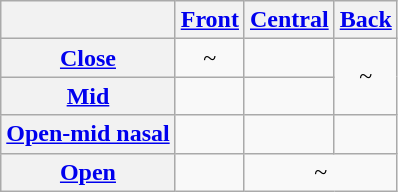<table class="wikitable">
<tr>
<th></th>
<th><a href='#'>Front</a></th>
<th><a href='#'>Central</a></th>
<th><a href='#'>Back</a></th>
</tr>
<tr>
<th><a href='#'>Close</a></th>
<td align="center">~</td>
<td></td>
<td rowspan="2" align="center">~</td>
</tr>
<tr>
<th><a href='#'>Mid</a></th>
<td align="center"></td>
<td align="center"></td>
</tr>
<tr>
<th><a href='#'>Open-mid nasal</a></th>
<td></td>
<td></td>
<td align="center"></td>
</tr>
<tr>
<th><a href='#'>Open</a></th>
<td></td>
<td colspan="2" align="center">~</td>
</tr>
</table>
